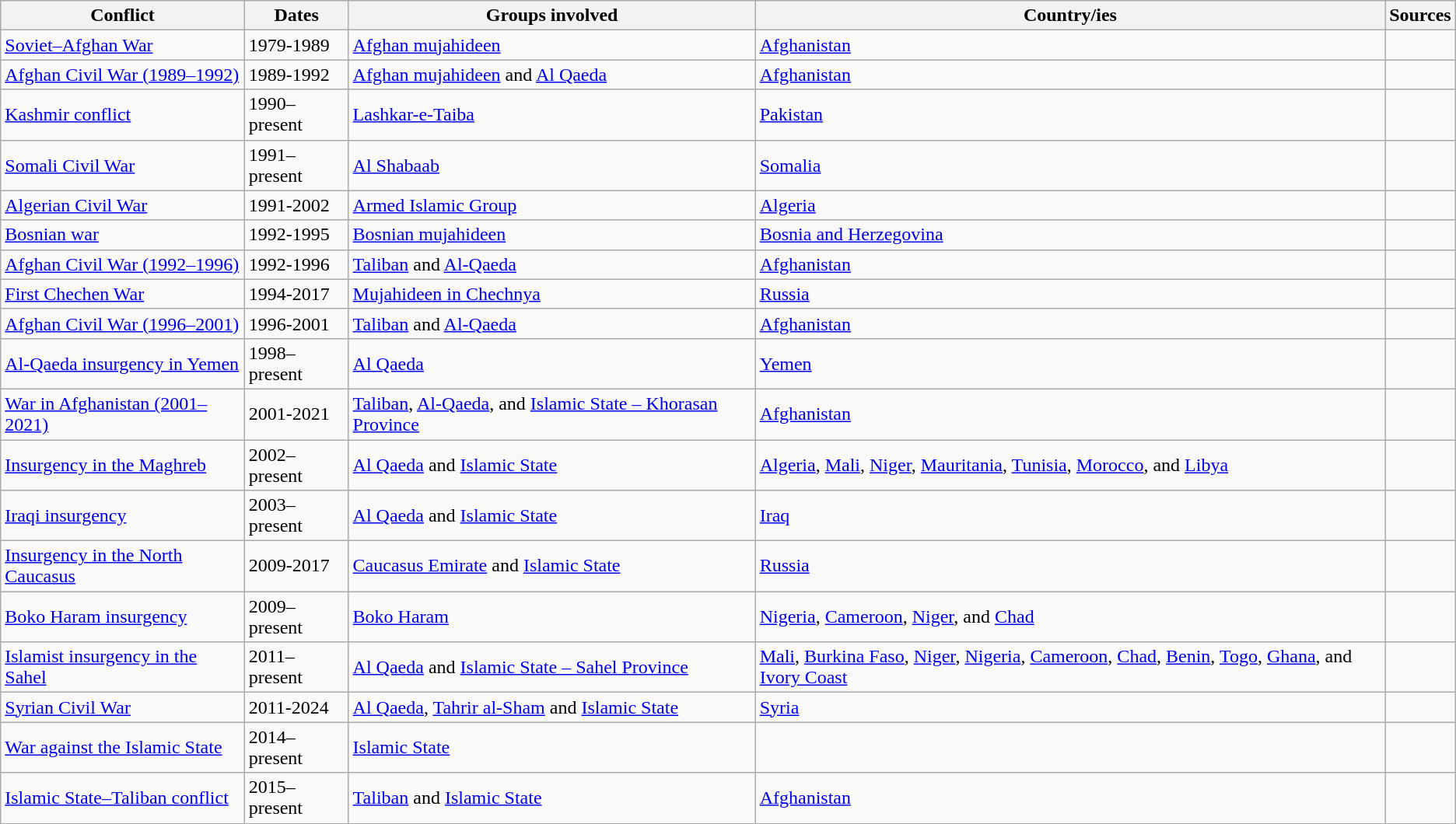<table class="wikitable">
<tr>
<th>Conflict</th>
<th>Dates</th>
<th>Groups involved</th>
<th>Country/ies</th>
<th>Sources</th>
</tr>
<tr>
<td><a href='#'>Soviet–Afghan War</a></td>
<td>1979-1989</td>
<td><a href='#'>Afghan mujahideen</a></td>
<td><a href='#'>Afghanistan</a></td>
<td></td>
</tr>
<tr>
<td><a href='#'>Afghan Civil War (1989–1992)</a></td>
<td>1989-1992</td>
<td><a href='#'>Afghan mujahideen</a> and <a href='#'>Al Qaeda</a></td>
<td><a href='#'>Afghanistan</a></td>
<td></td>
</tr>
<tr>
<td><a href='#'>Kashmir conflict</a></td>
<td>1990–present</td>
<td><a href='#'>Lashkar-e-Taiba</a></td>
<td><a href='#'>Pakistan</a></td>
<td></td>
</tr>
<tr>
<td><a href='#'>Somali Civil War</a></td>
<td>1991–present</td>
<td><a href='#'>Al Shabaab</a></td>
<td><a href='#'>Somalia</a></td>
<td></td>
</tr>
<tr>
<td><a href='#'>Algerian Civil War</a></td>
<td>1991-2002</td>
<td><a href='#'>Armed Islamic Group</a></td>
<td><a href='#'>Algeria</a></td>
<td></td>
</tr>
<tr>
<td><a href='#'>Bosnian war</a></td>
<td>1992-1995</td>
<td><a href='#'>Bosnian mujahideen</a></td>
<td><a href='#'>Bosnia and Herzegovina</a></td>
<td></td>
</tr>
<tr>
<td><a href='#'>Afghan Civil War (1992–1996)</a></td>
<td>1992-1996</td>
<td><a href='#'>Taliban</a> and <a href='#'>Al-Qaeda</a></td>
<td><a href='#'>Afghanistan</a></td>
<td></td>
</tr>
<tr>
<td><a href='#'>First Chechen War</a></td>
<td>1994-2017</td>
<td><a href='#'>Mujahideen in Chechnya</a></td>
<td><a href='#'>Russia</a></td>
<td></td>
</tr>
<tr>
<td><a href='#'>Afghan Civil War (1996–2001)</a></td>
<td>1996-2001</td>
<td><a href='#'>Taliban</a> and <a href='#'>Al-Qaeda</a></td>
<td><a href='#'>Afghanistan</a></td>
<td></td>
</tr>
<tr>
<td><a href='#'>Al-Qaeda insurgency in Yemen</a></td>
<td>1998–present</td>
<td><a href='#'>Al Qaeda</a></td>
<td><a href='#'>Yemen</a></td>
<td></td>
</tr>
<tr>
<td><a href='#'>War in Afghanistan (2001–2021)</a></td>
<td>2001-2021</td>
<td><a href='#'>Taliban</a>, <a href='#'>Al-Qaeda</a>, and <a href='#'>Islamic State – Khorasan Province</a></td>
<td><a href='#'>Afghanistan</a></td>
<td></td>
</tr>
<tr>
<td><a href='#'>Insurgency in the Maghreb</a></td>
<td>2002–present</td>
<td><a href='#'>Al Qaeda</a> and <a href='#'>Islamic State</a></td>
<td><a href='#'>Algeria</a>, <a href='#'>Mali</a>, <a href='#'>Niger</a>, <a href='#'>Mauritania</a>, <a href='#'>Tunisia</a>, <a href='#'>Morocco</a>, and <a href='#'>Libya</a></td>
<td></td>
</tr>
<tr>
<td><a href='#'>Iraqi insurgency</a></td>
<td>2003–present</td>
<td><a href='#'>Al Qaeda</a> and <a href='#'>Islamic State</a></td>
<td><a href='#'>Iraq</a></td>
<td></td>
</tr>
<tr>
<td><a href='#'>Insurgency in the North Caucasus</a></td>
<td>2009-2017</td>
<td><a href='#'>Caucasus Emirate</a> and <a href='#'>Islamic State</a></td>
<td><a href='#'>Russia</a></td>
<td></td>
</tr>
<tr>
<td><a href='#'>Boko Haram insurgency</a></td>
<td>2009–present</td>
<td><a href='#'>Boko Haram</a></td>
<td><a href='#'>Nigeria</a>, <a href='#'>Cameroon</a>, <a href='#'>Niger</a>, and <a href='#'>Chad</a></td>
<td></td>
</tr>
<tr>
<td><a href='#'>Islamist insurgency in the Sahel</a></td>
<td>2011–present</td>
<td><a href='#'>Al Qaeda</a> and <a href='#'>Islamic State – Sahel Province</a></td>
<td><a href='#'>Mali</a>, <a href='#'>Burkina Faso</a>, <a href='#'>Niger</a>, <a href='#'>Nigeria</a>, <a href='#'>Cameroon</a>, <a href='#'>Chad</a>, <a href='#'>Benin</a>, <a href='#'>Togo</a>, <a href='#'>Ghana</a>, and <a href='#'>Ivory Coast</a></td>
<td></td>
</tr>
<tr>
<td><a href='#'>Syrian Civil War</a></td>
<td>2011-2024</td>
<td><a href='#'>Al Qaeda</a>, <a href='#'>Tahrir al-Sham</a> and <a href='#'>Islamic State</a></td>
<td><a href='#'>Syria</a></td>
<td></td>
</tr>
<tr>
<td><a href='#'>War against the Islamic State</a></td>
<td>2014–present</td>
<td><a href='#'>Islamic State</a></td>
<td></td>
<td></td>
</tr>
<tr>
<td><a href='#'>Islamic State–Taliban conflict</a></td>
<td>2015–present</td>
<td><a href='#'>Taliban</a> and <a href='#'>Islamic State</a></td>
<td><a href='#'>Afghanistan</a></td>
<td></td>
</tr>
</table>
